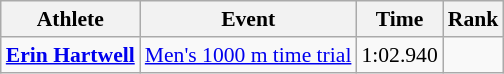<table class=wikitable style=font-size:90%;text-align:center>
<tr>
<th>Athlete</th>
<th>Event</th>
<th>Time</th>
<th>Rank</th>
</tr>
<tr>
<td align=left><strong><a href='#'>Erin Hartwell</a></strong></td>
<td align=left><a href='#'>Men's 1000 m time trial</a></td>
<td>1:02.940</td>
<td></td>
</tr>
</table>
